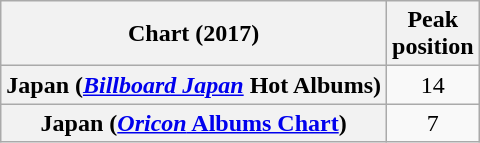<table class="wikitable plainrowheaders sortable" style="text-align:center">
<tr>
<th scope="col">Chart (2017)</th>
<th scope="col">Peak<br>position</th>
</tr>
<tr>
<th scope="row">Japan (<em><a href='#'>Billboard Japan</a></em> Hot Albums)</th>
<td>14</td>
</tr>
<tr>
<th scope="row">Japan (<a href='#'><em>Oricon</em> Albums Chart</a>)</th>
<td>7</td>
</tr>
</table>
